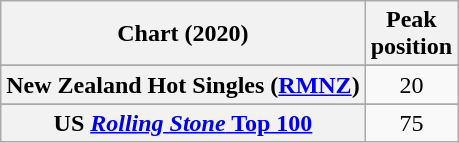<table class="wikitable sortable plainrowheaders" style="text-align:center">
<tr>
<th scope="col">Chart (2020)</th>
<th scope="col">Peak<br>position</th>
</tr>
<tr>
</tr>
<tr>
<th scope="row">New Zealand Hot Singles (<a href='#'>RMNZ</a>)</th>
<td>20</td>
</tr>
<tr>
</tr>
<tr>
</tr>
<tr>
</tr>
<tr>
</tr>
<tr>
<th scope="row">US <a href='#'><em>Rolling Stone</em> Top 100</a></th>
<td>75</td>
</tr>
</table>
